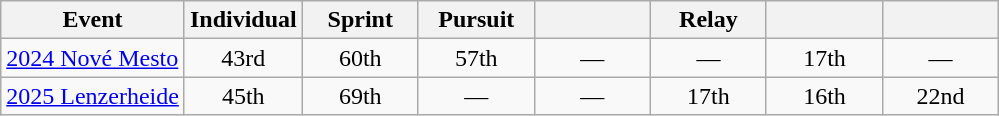<table class="wikitable" style="text-align: center;">
<tr>
<th>Event</th>
<th style="width:70px;">Individual</th>
<th style="width:70px;">Sprint</th>
<th style="width:70px;">Pursuit</th>
<th style="width:70px;"></th>
<th style="width:70px;">Relay</th>
<th style="width:70px;"></th>
<th style="width:70px;"></th>
</tr>
<tr>
<td align=left> <a href='#'>2024 Nové Mesto</a></td>
<td>43rd</td>
<td>60th</td>
<td>57th</td>
<td>—</td>
<td>—</td>
<td>17th</td>
<td>—</td>
</tr>
<tr>
<td align=left> <a href='#'>2025 Lenzerheide</a></td>
<td>45th</td>
<td>69th</td>
<td>—</td>
<td>—</td>
<td>17th</td>
<td>16th</td>
<td>22nd</td>
</tr>
</table>
